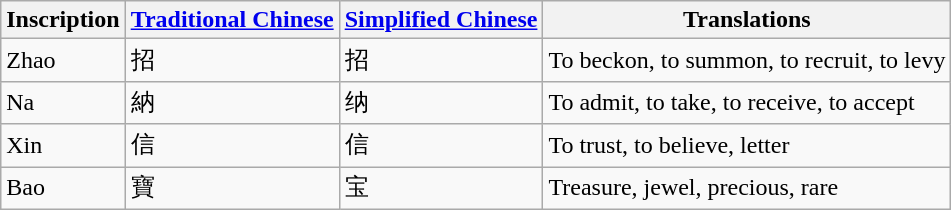<table class="wikitable">
<tr>
<th>Inscription</th>
<th><a href='#'>Traditional Chinese</a></th>
<th><a href='#'>Simplified Chinese</a></th>
<th>Translations</th>
</tr>
<tr>
<td>Zhao</td>
<td>招</td>
<td>招</td>
<td>To beckon, to summon, to recruit, to levy</td>
</tr>
<tr>
<td>Na</td>
<td>納</td>
<td>纳</td>
<td>To admit, to take, to receive, to accept</td>
</tr>
<tr>
<td>Xin</td>
<td>信</td>
<td>信</td>
<td>To trust, to believe, letter</td>
</tr>
<tr>
<td>Bao</td>
<td>寶</td>
<td>宝</td>
<td>Treasure, jewel, precious, rare</td>
</tr>
</table>
